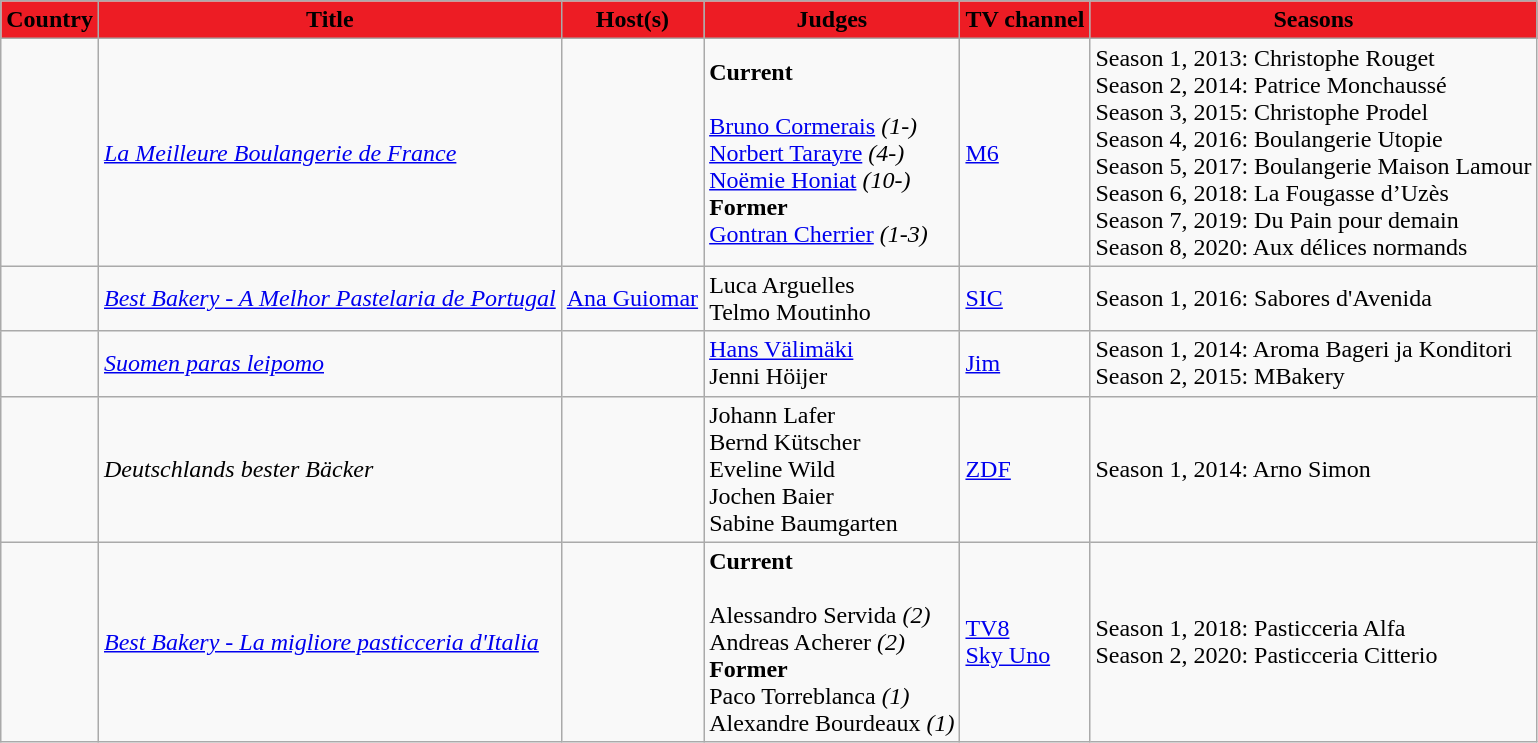<table class="wikitable sortable">
<tr>
<th style="background:#ED1C24">Country</th>
<th style="background:#ED1C24">Title</th>
<th style="background:#ED1C24">Host(s)</th>
<th style="background:#ED1C24">Judges</th>
<th style="background:#ED1C24">TV channel</th>
<th style="background:#ED1C24">Seasons</th>
</tr>
<tr>
<td></td>
<td><em><a href='#'>La Meilleure Boulangerie de France</a></em></td>
<td></td>
<td><strong>Current</strong><br><br><a href='#'>Bruno Cormerais</a> <em>(1-)</em><br>
<a href='#'>Norbert Tarayre</a> <em>(4-)</em><br>
<a href='#'>Noëmie Honiat</a> <em>(10-)</em><br>
<strong>Former</strong><br>
<a href='#'>Gontran Cherrier</a> <em>(1-3)</em><br></td>
<td><a href='#'>M6</a></td>
<td>Season 1, 2013: Christophe Rouget<br>Season 2, 2014: Patrice Monchaussé<br> Season 3, 2015: Christophe Prodel<br>Season 4, 2016: Boulangerie Utopie<br>Season 5, 2017: Boulangerie Maison Lamour<br>Season 6, 2018: La Fougasse d’Uzès<br>Season 7, 2019: Du Pain pour demain<br>Season 8, 2020: Aux délices normands</td>
</tr>
<tr>
<td></td>
<td><em><a href='#'>Best Bakery - A Melhor Pastelaria de Portugal</a></em></td>
<td><a href='#'>Ana Guiomar</a></td>
<td>Luca Arguelles<br>Telmo Moutinho</td>
<td><a href='#'>SIC</a></td>
<td>Season 1, 2016: Sabores d'Avenida</td>
</tr>
<tr>
<td></td>
<td><em><a href='#'>Suomen paras leipomo</a></em></td>
<td></td>
<td><a href='#'>Hans Välimäki</a><br>Jenni Höijer</td>
<td><a href='#'>Jim</a></td>
<td>Season 1, 2014: Aroma Bageri ja Konditori<br>Season 2, 2015: MBakery</td>
</tr>
<tr>
<td></td>
<td><em>Deutschlands bester Bäcker</em></td>
<td></td>
<td>Johann Lafer<br>Bernd Kütscher<br>Eveline Wild<br>Jochen Baier<br>Sabine Baumgarten</td>
<td><a href='#'>ZDF</a></td>
<td>Season 1, 2014: Arno Simon</td>
</tr>
<tr>
<td></td>
<td><em><a href='#'>Best Bakery - La migliore pasticceria d'Italia</a></em></td>
<td></td>
<td><strong>Current</strong><br><br>Alessandro Servida <em>(2)</em><br>
Andreas Acherer <em>(2)</em><br>
<strong>Former</strong><br> Paco Torreblanca <em>(1)</em><br>Alexandre Bourdeaux <em>(1)</em></td>
<td><a href='#'>TV8</a><br><a href='#'>Sky Uno</a></td>
<td>Season 1, 2018: Pasticceria Alfa<br>Season 2, 2020: Pasticceria Citterio</td>
</tr>
</table>
